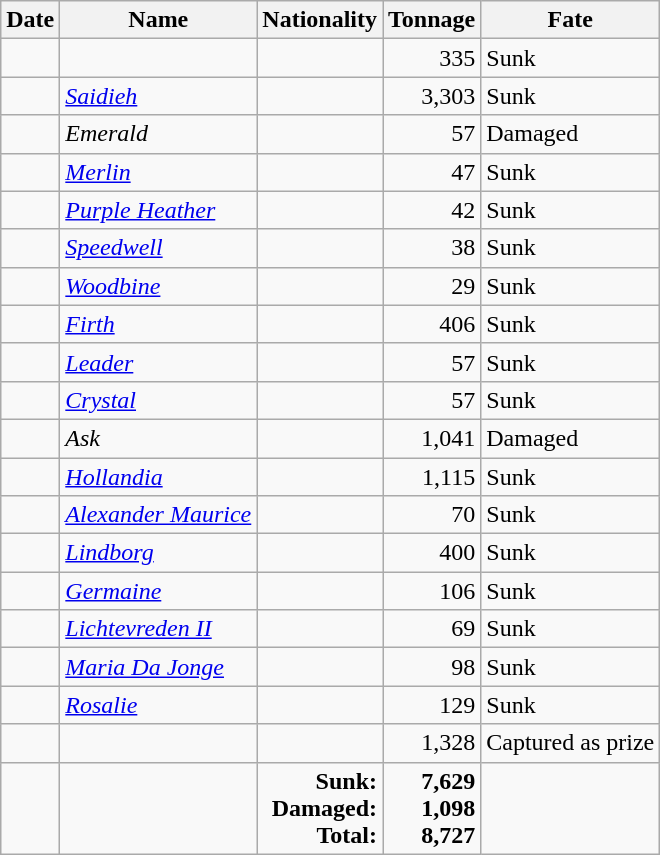<table class="wikitable sortable">
<tr>
<th>Date</th>
<th>Name</th>
<th>Nationality</th>
<th>Tonnage</th>
<th>Fate</th>
</tr>
<tr>
<td align="right"></td>
<td align="left"></td>
<td align="left"></td>
<td align="right">335</td>
<td align="left">Sunk</td>
</tr>
<tr>
<td align="right"></td>
<td align="left"><a href='#'><em>Saidieh</em></a></td>
<td align="left"></td>
<td align="right">3,303</td>
<td align="left">Sunk</td>
</tr>
<tr>
<td align="right"></td>
<td align="left"><em>Emerald</em></td>
<td align="left"></td>
<td align="right">57</td>
<td align="left">Damaged</td>
</tr>
<tr>
<td align="right"></td>
<td align="left"><a href='#'><em>Merlin</em></a></td>
<td align="left"></td>
<td align="right">47</td>
<td align="left">Sunk</td>
</tr>
<tr>
<td align="right"></td>
<td align="left"><a href='#'><em>Purple Heather</em></a></td>
<td align="left"></td>
<td align="right">42</td>
<td align="left">Sunk</td>
</tr>
<tr>
<td align="right"></td>
<td align="left"><a href='#'><em>Speedwell</em></a></td>
<td align="left"></td>
<td align="right">38</td>
<td align="left">Sunk</td>
</tr>
<tr>
<td align="right"></td>
<td align="left"><a href='#'><em>Woodbine</em></a></td>
<td align="left"></td>
<td align="right">29</td>
<td align="left">Sunk</td>
</tr>
<tr>
<td align="right"></td>
<td align="left"><a href='#'><em>Firth</em></a></td>
<td align="left"></td>
<td align="right">406</td>
<td align="left">Sunk</td>
</tr>
<tr>
<td align="right"></td>
<td align="left"><a href='#'><em>Leader</em></a></td>
<td align="left"></td>
<td align="right">57</td>
<td align="left">Sunk</td>
</tr>
<tr>
<td align="right"></td>
<td align="left"><a href='#'><em>Crystal</em></a></td>
<td align="left"></td>
<td align="right">57</td>
<td align="left">Sunk</td>
</tr>
<tr>
<td align="right"></td>
<td align="left"><em>Ask</em></td>
<td align="left"></td>
<td align="right">1,041</td>
<td align="left">Damaged</td>
</tr>
<tr>
<td align="right"></td>
<td align="left"><a href='#'><em>Hollandia</em></a></td>
<td align="left"></td>
<td align="right">1,115</td>
<td align="left">Sunk</td>
</tr>
<tr>
<td align="right"></td>
<td align="left"><a href='#'><em>Alexander Maurice</em></a></td>
<td align="left"></td>
<td align="right">70</td>
<td align="left">Sunk</td>
</tr>
<tr>
<td align="right"></td>
<td align="left"><a href='#'><em>Lindborg</em></a></td>
<td align="left"></td>
<td align="right">400</td>
<td align="left">Sunk</td>
</tr>
<tr>
<td align="right"></td>
<td align="left"><a href='#'><em>Germaine</em></a></td>
<td align="left"></td>
<td align="right">106</td>
<td align="left">Sunk</td>
</tr>
<tr>
<td align="right"></td>
<td align="left"><a href='#'><em>Lichtevreden II</em></a></td>
<td align="left"></td>
<td align="right">69</td>
<td align="left">Sunk</td>
</tr>
<tr>
<td align="right"></td>
<td align="left"><a href='#'><em>Maria Da Jonge</em></a></td>
<td align="left"></td>
<td align="right">98</td>
<td align="left">Sunk</td>
</tr>
<tr>
<td align="right"></td>
<td align="left"><a href='#'><em>Rosalie</em></a></td>
<td align="left"></td>
<td align="right">129</td>
<td align="left">Sunk</td>
</tr>
<tr>
<td align="right"></td>
<td align=$left$></td>
<td align="left"></td>
<td align="right">1,328</td>
<td align="left">Captured as prize</td>
</tr>
<tr>
<td></td>
<td></td>
<td align="right"><strong>Sunk:<br>Damaged:<br>Total:</strong></td>
<td align="right"><strong>7,629<br>1,098<br>8,727</strong></td>
<td></td>
</tr>
</table>
